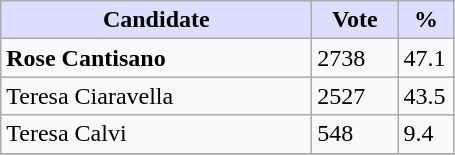<table class="wikitable">
<tr>
<th style="background:#ddf; width:200px;">Candidate</th>
<th style="background:#ddf; width:50px;">Vote</th>
<th style="background:#ddf; width:30px;">%</th>
</tr>
<tr>
<td><strong>Rose Cantisano</strong></td>
<td>2738</td>
<td>47.1</td>
</tr>
<tr>
<td>Teresa Ciaravella</td>
<td>2527</td>
<td>43.5</td>
</tr>
<tr>
<td>Teresa Calvi</td>
<td>548</td>
<td>9.4</td>
</tr>
<tr>
</tr>
</table>
